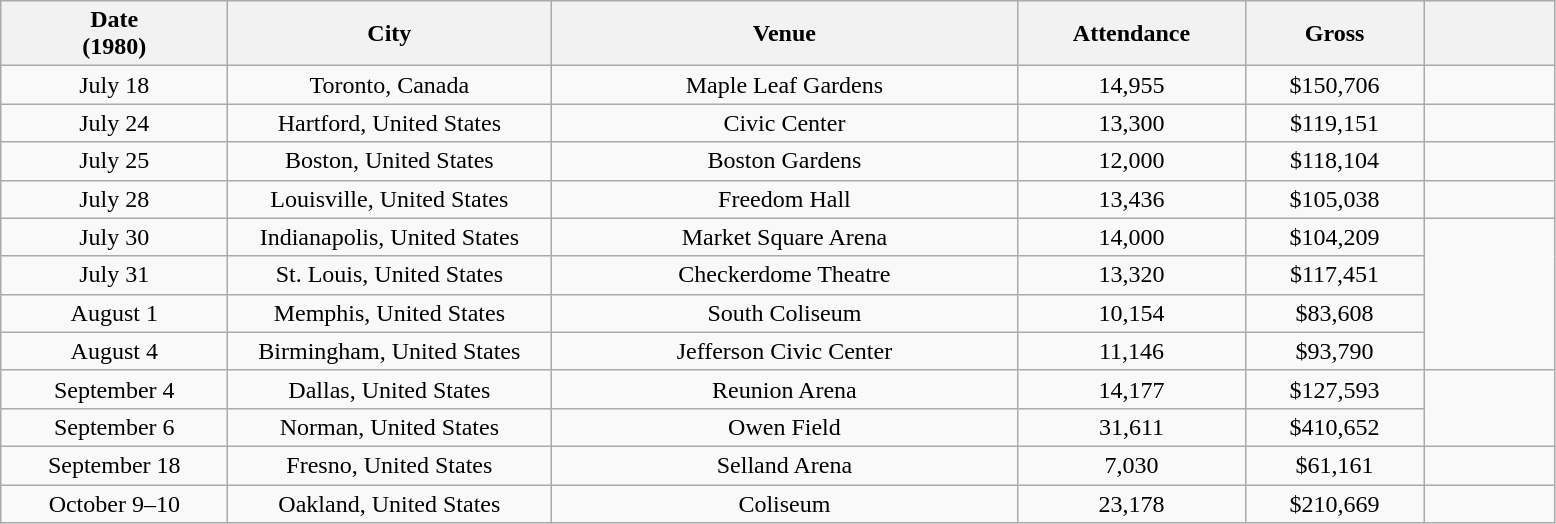<table class="wikitable sortable plainrowheaders" style="text-align:center;">
<tr>
<th scope="col" style="width:9em;">Date<br>(1980)</th>
<th scope="col" style="width:13em;">City</th>
<th scope="col" style="width:19em;">Venue</th>
<th scope="col" style="width:9em;">Attendance</th>
<th scope="col" style="width:7em;">Gross</th>
<th scope="col" style="width:5em;" class="unsortable"></th>
</tr>
<tr>
<td>July 18</td>
<td>Toronto, Canada</td>
<td>Maple Leaf Gardens</td>
<td>14,955</td>
<td>$150,706</td>
<td></td>
</tr>
<tr>
<td>July 24</td>
<td>Hartford, United States</td>
<td>Civic Center</td>
<td>13,300</td>
<td>$119,151</td>
<td></td>
</tr>
<tr>
<td>July 25</td>
<td>Boston, United States</td>
<td>Boston Gardens</td>
<td>12,000</td>
<td>$118,104</td>
<td></td>
</tr>
<tr>
<td>July 28</td>
<td>Louisville, United States</td>
<td>Freedom Hall</td>
<td>13,436</td>
<td>$105,038</td>
<td></td>
</tr>
<tr>
<td>July 30</td>
<td>Indianapolis, United States</td>
<td>Market Square Arena</td>
<td>14,000</td>
<td>$104,209</td>
<td rowspan="4"></td>
</tr>
<tr>
<td>July 31</td>
<td>St. Louis, United States</td>
<td>Checkerdome Theatre</td>
<td>13,320</td>
<td>$117,451</td>
</tr>
<tr>
<td>August 1</td>
<td>Memphis, United States</td>
<td>South Coliseum</td>
<td>10,154</td>
<td>$83,608</td>
</tr>
<tr>
<td>August 4</td>
<td>Birmingham, United States</td>
<td>Jefferson Civic Center</td>
<td>11,146</td>
<td>$93,790</td>
</tr>
<tr>
<td>September 4</td>
<td>Dallas, United States</td>
<td>Reunion Arena</td>
<td>14,177</td>
<td>$127,593</td>
<td rowspan="2"></td>
</tr>
<tr>
<td>September 6</td>
<td>Norman, United States</td>
<td>Owen Field</td>
<td>31,611</td>
<td>$410,652</td>
</tr>
<tr>
<td>September 18</td>
<td>Fresno, United States</td>
<td>Selland Arena</td>
<td>7,030</td>
<td>$61,161</td>
<td></td>
</tr>
<tr>
<td>October 9–10</td>
<td>Oakland, United States</td>
<td>Coliseum</td>
<td>23,178</td>
<td>$210,669</td>
<td></td>
</tr>
</table>
